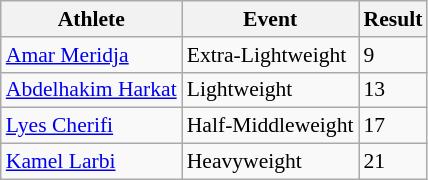<table class=wikitable style=font-size:90%>
<tr>
<th>Athlete</th>
<th>Event</th>
<th>Result</th>
</tr>
<tr>
<td><a href='#'>Amar Meridja</a></td>
<td>Extra-Lightweight</td>
<td>9</td>
</tr>
<tr>
<td><a href='#'>Abdelhakim Harkat</a></td>
<td>Lightweight</td>
<td>13</td>
</tr>
<tr>
<td><a href='#'>Lyes Cherifi</a></td>
<td>Half-Middleweight</td>
<td>17</td>
</tr>
<tr>
<td><a href='#'>Kamel Larbi</a></td>
<td>Heavyweight</td>
<td>21</td>
</tr>
</table>
